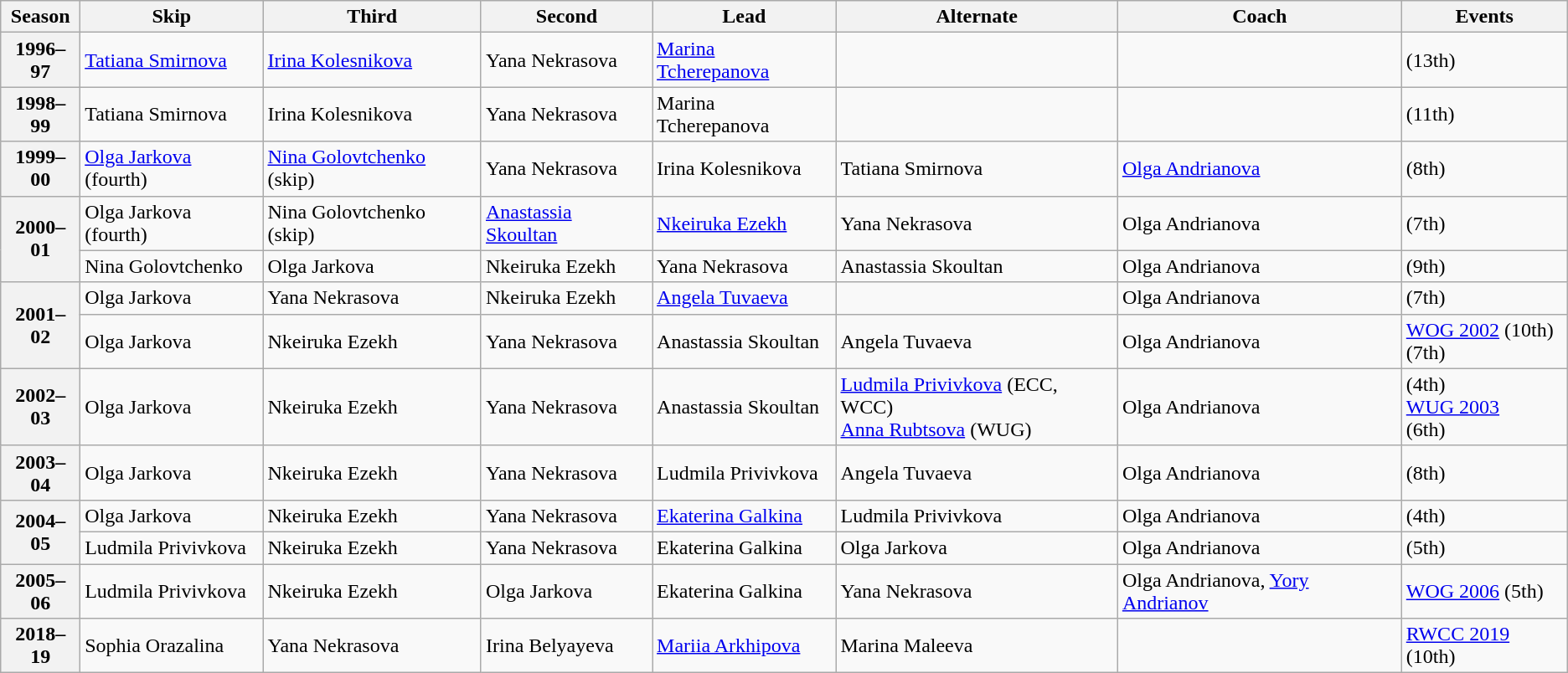<table class="wikitable">
<tr>
<th scope="col">Season</th>
<th scope="col">Skip</th>
<th scope="col">Third</th>
<th scope="col">Second</th>
<th scope="col">Lead</th>
<th scope="col">Alternate</th>
<th scope="col">Coach</th>
<th scope="col">Events</th>
</tr>
<tr>
<th scope="row">1996–97</th>
<td><a href='#'>Tatiana Smirnova</a></td>
<td><a href='#'>Irina Kolesnikova</a></td>
<td>Yana Nekrasova</td>
<td><a href='#'>Marina Tcherepanova</a></td>
<td></td>
<td></td>
<td> (13th)</td>
</tr>
<tr>
<th scope="row">1998–99</th>
<td>Tatiana Smirnova</td>
<td>Irina Kolesnikova</td>
<td>Yana Nekrasova</td>
<td>Marina Tcherepanova</td>
<td></td>
<td></td>
<td> (11th)</td>
</tr>
<tr>
<th scope="row">1999–00</th>
<td><a href='#'>Olga Jarkova</a> (fourth)</td>
<td><a href='#'>Nina Golovtchenko</a> (skip)</td>
<td>Yana Nekrasova</td>
<td>Irina Kolesnikova</td>
<td>Tatiana Smirnova</td>
<td><a href='#'>Olga Andrianova</a></td>
<td> (8th)</td>
</tr>
<tr>
<th scope="row" rowspan=2>2000–01</th>
<td>Olga Jarkova (fourth)</td>
<td>Nina Golovtchenko (skip)</td>
<td><a href='#'>Anastassia Skoultan</a></td>
<td><a href='#'>Nkeiruka Ezekh</a></td>
<td>Yana Nekrasova</td>
<td>Olga Andrianova</td>
<td> (7th)</td>
</tr>
<tr>
<td>Nina Golovtchenko</td>
<td>Olga Jarkova</td>
<td>Nkeiruka Ezekh</td>
<td>Yana Nekrasova</td>
<td>Anastassia Skoultan</td>
<td>Olga Andrianova</td>
<td> (9th)</td>
</tr>
<tr>
<th scope="row" rowspan=2>2001–02</th>
<td>Olga Jarkova</td>
<td>Yana Nekrasova</td>
<td>Nkeiruka Ezekh</td>
<td><a href='#'>Angela Tuvaeva</a></td>
<td></td>
<td>Olga Andrianova</td>
<td> (7th)</td>
</tr>
<tr>
<td>Olga Jarkova</td>
<td>Nkeiruka Ezekh</td>
<td>Yana Nekrasova</td>
<td>Anastassia Skoultan</td>
<td>Angela Tuvaeva</td>
<td>Olga Andrianova</td>
<td><a href='#'>WOG 2002</a> (10th)<br> (7th)</td>
</tr>
<tr>
<th scope="row">2002–03</th>
<td>Olga Jarkova</td>
<td>Nkeiruka Ezekh</td>
<td>Yana Nekrasova</td>
<td>Anastassia Skoultan</td>
<td><a href='#'>Ludmila Privivkova</a> (ECC, WCC)<br><a href='#'>Anna Rubtsova</a> (WUG)</td>
<td>Olga Andrianova</td>
<td> (4th)<br><a href='#'>WUG 2003</a> <br> (6th)</td>
</tr>
<tr>
<th scope="row">2003–04</th>
<td>Olga Jarkova</td>
<td>Nkeiruka Ezekh</td>
<td>Yana Nekrasova</td>
<td>Ludmila Privivkova</td>
<td>Angela Tuvaeva</td>
<td>Olga Andrianova</td>
<td> (8th)</td>
</tr>
<tr>
<th scope="row" rowspan=2>2004–05</th>
<td>Olga Jarkova</td>
<td>Nkeiruka Ezekh</td>
<td>Yana Nekrasova</td>
<td><a href='#'>Ekaterina Galkina</a></td>
<td>Ludmila Privivkova</td>
<td>Olga Andrianova</td>
<td> (4th)</td>
</tr>
<tr>
<td>Ludmila Privivkova</td>
<td>Nkeiruka Ezekh</td>
<td>Yana Nekrasova</td>
<td>Ekaterina Galkina</td>
<td>Olga Jarkova</td>
<td>Olga Andrianova</td>
<td> (5th)</td>
</tr>
<tr>
<th scope="row">2005–06</th>
<td>Ludmila Privivkova</td>
<td>Nkeiruka Ezekh</td>
<td>Olga Jarkova</td>
<td>Ekaterina Galkina</td>
<td>Yana Nekrasova</td>
<td>Olga Andrianova, <a href='#'>Yory Andrianov</a></td>
<td><a href='#'>WOG 2006</a> (5th)</td>
</tr>
<tr>
<th scope="row">2018–19</th>
<td>Sophia Orazalina</td>
<td>Yana Nekrasova</td>
<td>Irina Belyayeva</td>
<td><a href='#'>Mariia Arkhipova</a></td>
<td>Marina Maleeva</td>
<td></td>
<td><a href='#'>RWCC 2019</a> (10th)</td>
</tr>
</table>
